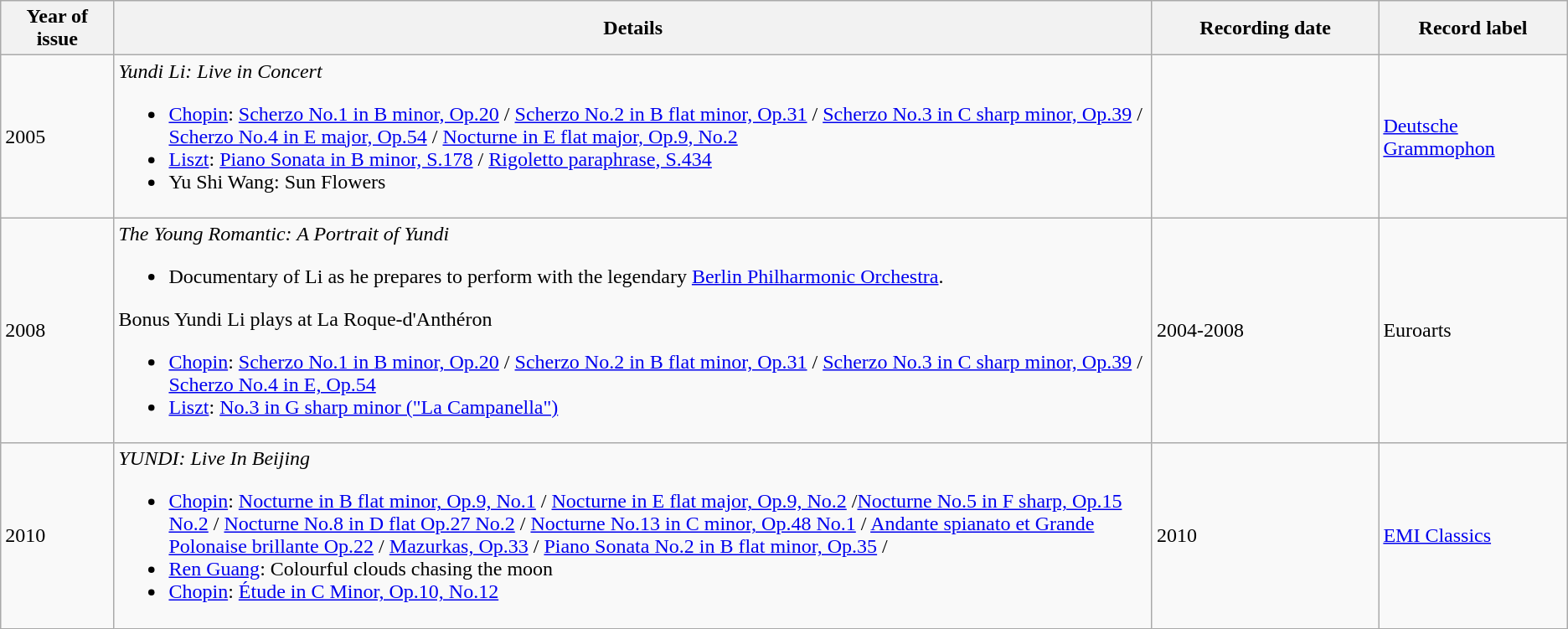<table class="wikitable sortable">
<tr>
<th style="width:6%;">Year of issue</th>
<th style="width:55%;">Details</th>
<th style="width:12%;">Recording date</th>
<th style="width:10%;">Record label</th>
</tr>
<tr>
<td>2005</td>
<td><em>Yundi Li: Live in Concert</em><br><ul><li><a href='#'>Chopin</a>: <a href='#'>Scherzo No.1 in B minor, Op.20</a> / <a href='#'>Scherzo No.2 in B flat minor, Op.31</a> / <a href='#'>Scherzo No.3 in C sharp minor, Op.39</a> / <a href='#'>Scherzo No.4 in E major, Op.54</a> / <a href='#'>Nocturne in E flat major, Op.9, No.2</a></li><li><a href='#'>Liszt</a>: <a href='#'>Piano Sonata in B minor, S.178</a> / <a href='#'>Rigoletto paraphrase, S.434</a></li><li>Yu Shi Wang: Sun Flowers</li></ul></td>
<td></td>
<td><a href='#'>Deutsche Grammophon</a></td>
</tr>
<tr>
<td>2008</td>
<td><em>The Young Romantic: A Portrait of Yundi</em><br><ul><li>Documentary of Li as he prepares to perform with the legendary <a href='#'>Berlin Philharmonic Orchestra</a>.</li></ul>Bonus Yundi Li plays at La Roque-d'Anthéron<ul><li><a href='#'>Chopin</a>: <a href='#'>Scherzo No.1 in B minor, Op.20</a> / <a href='#'>Scherzo No.2 in B flat minor, Op.31</a> / <a href='#'>Scherzo No.3 in C sharp minor, Op.39</a> / <a href='#'>Scherzo No.4 in E, Op.54</a></li><li><a href='#'>Liszt</a>: <a href='#'>No.3 in G sharp minor ("La Campanella")</a></li></ul></td>
<td>2004-2008</td>
<td>Euroarts</td>
</tr>
<tr>
<td>2010</td>
<td><em>YUNDI: Live In Beijing</em><br><ul><li><a href='#'>Chopin</a>: <a href='#'>Nocturne in B flat minor, Op.9, No.1</a> / <a href='#'>Nocturne in E flat major, Op.9, No.2</a> /<a href='#'>Nocturne No.5 in F sharp, Op.15 No.2</a> / <a href='#'>Nocturne No.8 in D flat Op.27 No.2</a> / <a href='#'>Nocturne No.13 in C minor, Op.48 No.1</a> / <a href='#'>Andante spianato et Grande Polonaise brillante Op.22</a> / <a href='#'>Mazurkas, Op.33</a> / <a href='#'>Piano Sonata No.2 in B flat minor, Op.35</a> /</li><li><a href='#'>Ren Guang</a>: Colourful clouds chasing the moon</li><li><a href='#'>Chopin</a>: <a href='#'>Étude in C Minor, Op.10, No.12</a></li></ul></td>
<td>2010</td>
<td><a href='#'>EMI Classics</a></td>
</tr>
</table>
